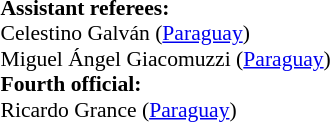<table width=50% style="font-size: 90%">
<tr>
<td><br><strong>Assistant referees:</strong>
<br> Celestino Galván (<a href='#'>Paraguay</a>)
<br> Miguel Ángel Giacomuzzi (<a href='#'>Paraguay</a>)
<br><strong>Fourth official:</strong>
<br> Ricardo Grance (<a href='#'>Paraguay</a>)</td>
</tr>
</table>
